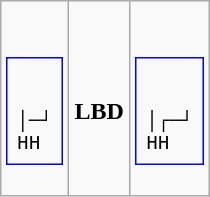<table class="wikitable" style="margin-left: auto; margin-right: auto; border: none;">
<tr>
<td><br><table class="wikitable" style="margin-left: auto; margin-right: auto; border: none;">
<tr>
<td style = "border: 1px inset blue; padding: 0.5em; line-height: 1.1em; background-color: #f9f9f9; font-family: monospace; text-align: left"><br><br>
│─┘<br>
HH</td>
</tr>
</table>
</td>
<td style = "text-align: center"><br><strong>LBD</strong></td>
<td><br><table class="wikitable" style="margin-left: auto; margin-right: auto; border: none;">
<tr>
<td style = "border: 1px inset blue; padding: 0.5em; line-height: 1.1em; background-color: #f9f9f9; font-family: monospace; text-align: left"><br><br>
│┌─┘<br>
HH</td>
</tr>
</table>
</td>
</tr>
</table>
